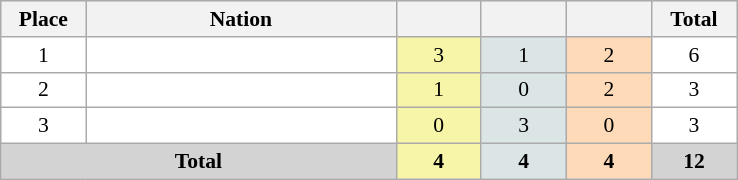<table class=wikitable style="border:1px solid #AAAAAA;font-size:90%">
<tr bgcolor="#EFEFEF">
<th width=50>Place</th>
<th width=200>Nation</th>
<th width=50></th>
<th width=50></th>
<th width=50></th>
<th width=50>Total</th>
</tr>
<tr align="center" valign="top" bgcolor="#FFFFFF">
<td>1</td>
<td align="left"></td>
<td style="background:#F7F6A8;">3</td>
<td style="background:#DCE5E5;">1</td>
<td style="background:#FFDAB9;">2</td>
<td>6</td>
</tr>
<tr align="center" valign="top" bgcolor="#FFFFFF">
<td>2</td>
<td align="left"></td>
<td style="background:#F7F6A8;">1</td>
<td style="background:#DCE5E5;">0</td>
<td style="background:#FFDAB9;">2</td>
<td>3</td>
</tr>
<tr align="center" valign="top" bgcolor="#FFFFFF">
<td>3</td>
<td align="left"></td>
<td style="background:#F7F6A8;">0</td>
<td style="background:#DCE5E5;">3</td>
<td style="background:#FFDAB9;">0</td>
<td>3</td>
</tr>
<tr align="center">
<td colspan="2" bgcolor=D3D3D3><strong>Total</strong></td>
<td style="background:#F7F6A8;"><strong>4</strong></td>
<td style="background:#DCE5E5;"><strong>4</strong></td>
<td style="background:#FFDAB9;"><strong>4</strong></td>
<td bgcolor=D3D3D3><strong>12</strong></td>
</tr>
</table>
